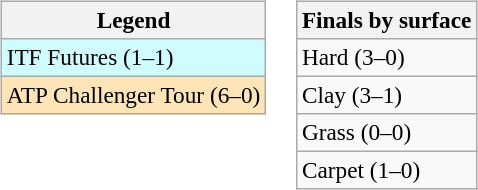<table>
<tr valign=top>
<td><br><table class=wikitable style=font-size:97%>
<tr>
<th>Legend</th>
</tr>
<tr bgcolor=cffcff>
<td>ITF Futures (1–1)</td>
</tr>
<tr bgcolor=moccasin>
<td>ATP Challenger Tour (6–0)</td>
</tr>
</table>
</td>
<td><br><table class=wikitable style=font-size:97%>
<tr>
<th>Finals by surface</th>
</tr>
<tr>
<td>Hard (3–0)</td>
</tr>
<tr>
<td>Clay (3–1)</td>
</tr>
<tr>
<td>Grass (0–0)</td>
</tr>
<tr>
<td>Carpet (1–0)</td>
</tr>
</table>
</td>
</tr>
</table>
